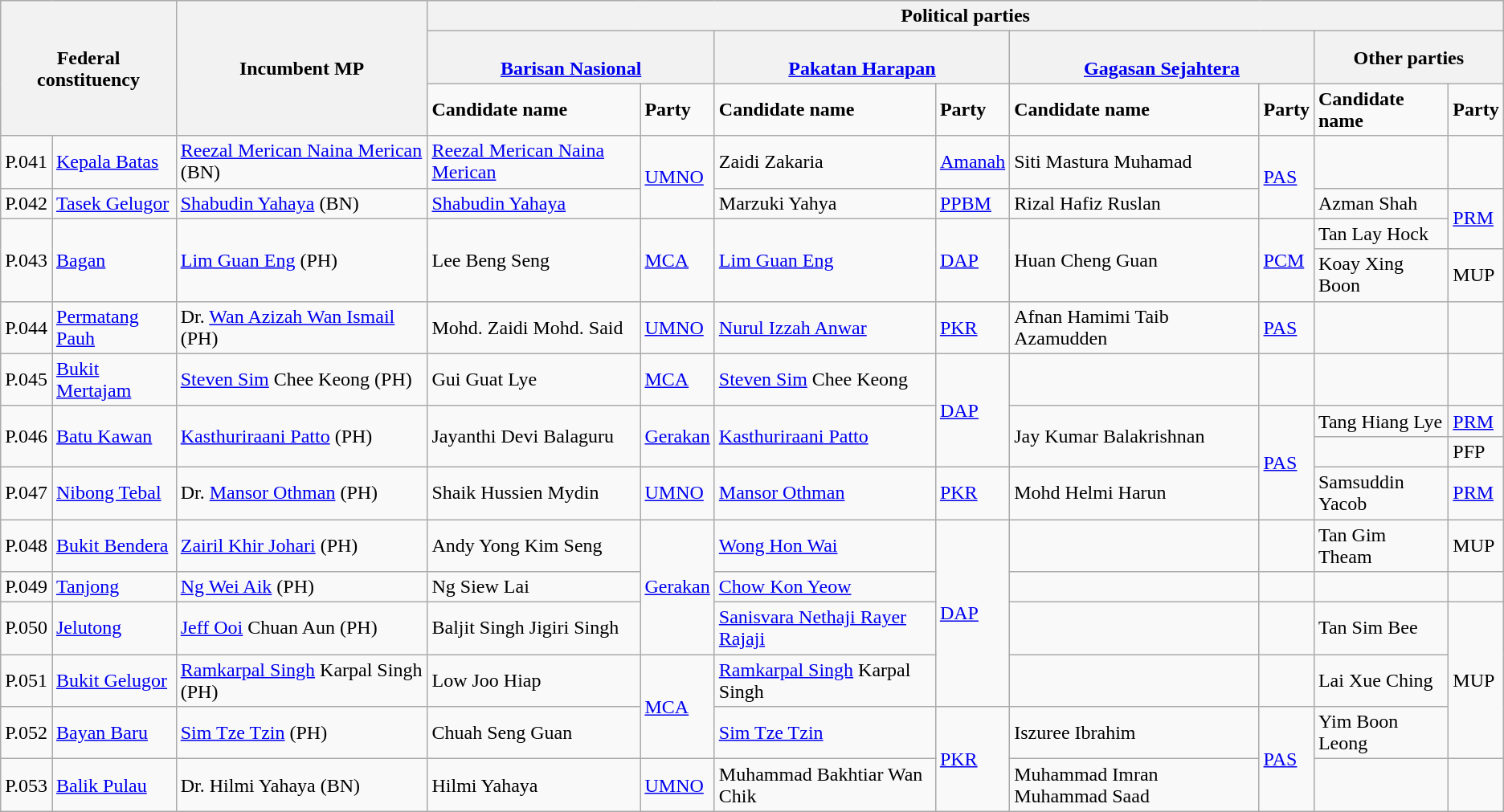<table class="wikitable mw-collapsible mw-collapsed">
<tr>
<th rowspan="3" colspan="2">Federal constituency</th>
<th rowspan="3">Incumbent MP</th>
<th colspan="8">Political parties</th>
</tr>
<tr>
<th colspan="2"><br><a href='#'>Barisan Nasional</a></th>
<th colspan="2"><br><a href='#'>Pakatan Harapan</a></th>
<th colspan="2"><br><a href='#'>Gagasan Sejahtera</a></th>
<th colspan="2">Other parties</th>
</tr>
<tr>
<td><strong>Candidate name</strong></td>
<td><strong>Party</strong></td>
<td><strong>Candidate name</strong></td>
<td><strong>Party</strong></td>
<td><strong>Candidate name</strong></td>
<td><strong>Party</strong></td>
<td><strong>Candidate name</strong></td>
<td><strong>Party</strong></td>
</tr>
<tr>
<td>P.041</td>
<td><a href='#'>Kepala Batas</a></td>
<td><a href='#'>Reezal Merican Naina Merican</a> (BN)</td>
<td><a href='#'>Reezal Merican Naina Merican</a></td>
<td rowspan="2"><a href='#'>UMNO</a></td>
<td>Zaidi Zakaria</td>
<td><a href='#'>Amanah</a></td>
<td>Siti Mastura Muhamad</td>
<td rowspan="2"><a href='#'>PAS</a></td>
<td></td>
<td></td>
</tr>
<tr>
<td>P.042</td>
<td><a href='#'>Tasek Gelugor</a></td>
<td><a href='#'>Shabudin Yahaya</a> (BN)</td>
<td><a href='#'>Shabudin Yahaya</a></td>
<td>Marzuki Yahya</td>
<td><a href='#'>PPBM</a></td>
<td>Rizal Hafiz Ruslan</td>
<td>Azman Shah</td>
<td rowspan="2"><a href='#'>PRM</a></td>
</tr>
<tr>
<td rowspan="2">P.043</td>
<td rowspan="2"><a href='#'>Bagan</a></td>
<td rowspan="2"><a href='#'>Lim Guan Eng</a> (PH)</td>
<td rowspan="2">Lee Beng Seng</td>
<td rowspan="2"><a href='#'>MCA</a></td>
<td rowspan="2"><a href='#'>Lim Guan Eng</a></td>
<td rowspan="2"><a href='#'>DAP</a></td>
<td rowspan="2">Huan Cheng Guan</td>
<td rowspan="2"><a href='#'>PCM</a></td>
<td>Tan Lay Hock</td>
</tr>
<tr>
<td>Koay Xing Boon</td>
<td>MUP</td>
</tr>
<tr>
<td>P.044</td>
<td><a href='#'>Permatang Pauh</a></td>
<td>Dr. <a href='#'>Wan Azizah Wan Ismail</a> (PH)</td>
<td>Mohd. Zaidi Mohd. Said</td>
<td><a href='#'>UMNO</a></td>
<td><a href='#'>Nurul Izzah Anwar</a></td>
<td><a href='#'>PKR</a></td>
<td>Afnan Hamimi Taib Azamudden</td>
<td><a href='#'>PAS</a></td>
<td></td>
<td></td>
</tr>
<tr>
<td>P.045</td>
<td><a href='#'>Bukit Mertajam</a></td>
<td><a href='#'>Steven Sim</a> Chee Keong (PH)</td>
<td>Gui Guat Lye</td>
<td><a href='#'>MCA</a></td>
<td><a href='#'>Steven Sim</a> Chee Keong</td>
<td rowspan="3"><a href='#'>DAP</a></td>
<td></td>
<td></td>
<td></td>
<td></td>
</tr>
<tr>
<td rowspan="2">P.046</td>
<td rowspan="2"><a href='#'>Batu Kawan</a></td>
<td rowspan="2"><a href='#'>Kasthuriraani Patto</a> (PH)</td>
<td rowspan="2">Jayanthi Devi Balaguru</td>
<td rowspan="2"><a href='#'>Gerakan</a></td>
<td rowspan="2"><a href='#'>Kasthuriraani Patto</a></td>
<td rowspan="2">Jay Kumar Balakrishnan</td>
<td rowspan="3"><a href='#'>PAS</a></td>
<td>Tang Hiang Lye</td>
<td><a href='#'>PRM</a></td>
</tr>
<tr>
<td></td>
<td>PFP</td>
</tr>
<tr>
<td>P.047</td>
<td><a href='#'>Nibong Tebal</a></td>
<td>Dr. <a href='#'>Mansor Othman</a> (PH)</td>
<td>Shaik Hussien Mydin</td>
<td><a href='#'>UMNO</a></td>
<td><a href='#'>Mansor Othman</a></td>
<td><a href='#'>PKR</a></td>
<td>Mohd Helmi Harun</td>
<td>Samsuddin Yacob</td>
<td><a href='#'>PRM</a></td>
</tr>
<tr>
<td>P.048</td>
<td><a href='#'>Bukit Bendera</a></td>
<td><a href='#'>Zairil Khir Johari</a> (PH)</td>
<td>Andy Yong Kim Seng</td>
<td rowspan="3"><a href='#'>Gerakan</a></td>
<td><a href='#'>Wong Hon Wai</a></td>
<td rowspan="4"><a href='#'>DAP</a></td>
<td></td>
<td></td>
<td>Tan Gim Theam</td>
<td>MUP</td>
</tr>
<tr>
<td>P.049</td>
<td><a href='#'>Tanjong</a></td>
<td><a href='#'>Ng Wei Aik</a> (PH)</td>
<td>Ng Siew Lai</td>
<td><a href='#'>Chow Kon Yeow</a></td>
<td></td>
<td></td>
<td></td>
<td></td>
</tr>
<tr>
<td>P.050</td>
<td><a href='#'>Jelutong</a></td>
<td><a href='#'>Jeff Ooi</a> Chuan Aun (PH)</td>
<td>Baljit Singh Jigiri Singh</td>
<td><a href='#'>Sanisvara Nethaji Rayer Rajaji</a></td>
<td></td>
<td></td>
<td>Tan Sim Bee</td>
<td rowspan="3">MUP</td>
</tr>
<tr>
<td>P.051</td>
<td><a href='#'>Bukit Gelugor</a></td>
<td><a href='#'>Ramkarpal Singh</a> Karpal Singh (PH)</td>
<td>Low Joo Hiap</td>
<td rowspan="2"><a href='#'>MCA</a></td>
<td><a href='#'>Ramkarpal Singh</a> Karpal Singh</td>
<td></td>
<td></td>
<td>Lai Xue Ching</td>
</tr>
<tr>
<td>P.052</td>
<td><a href='#'>Bayan Baru</a></td>
<td><a href='#'>Sim Tze Tzin</a> (PH)</td>
<td>Chuah Seng Guan</td>
<td><a href='#'>Sim Tze Tzin</a></td>
<td rowspan="2"><a href='#'>PKR</a></td>
<td>Iszuree Ibrahim</td>
<td rowspan="2"><a href='#'>PAS</a></td>
<td>Yim Boon Leong</td>
</tr>
<tr>
<td>P.053</td>
<td><a href='#'>Balik Pulau</a></td>
<td>Dr. Hilmi Yahaya (BN)</td>
<td>Hilmi Yahaya</td>
<td><a href='#'>UMNO</a></td>
<td>Muhammad Bakhtiar Wan Chik</td>
<td>Muhammad Imran Muhammad Saad</td>
<td></td>
<td></td>
</tr>
</table>
